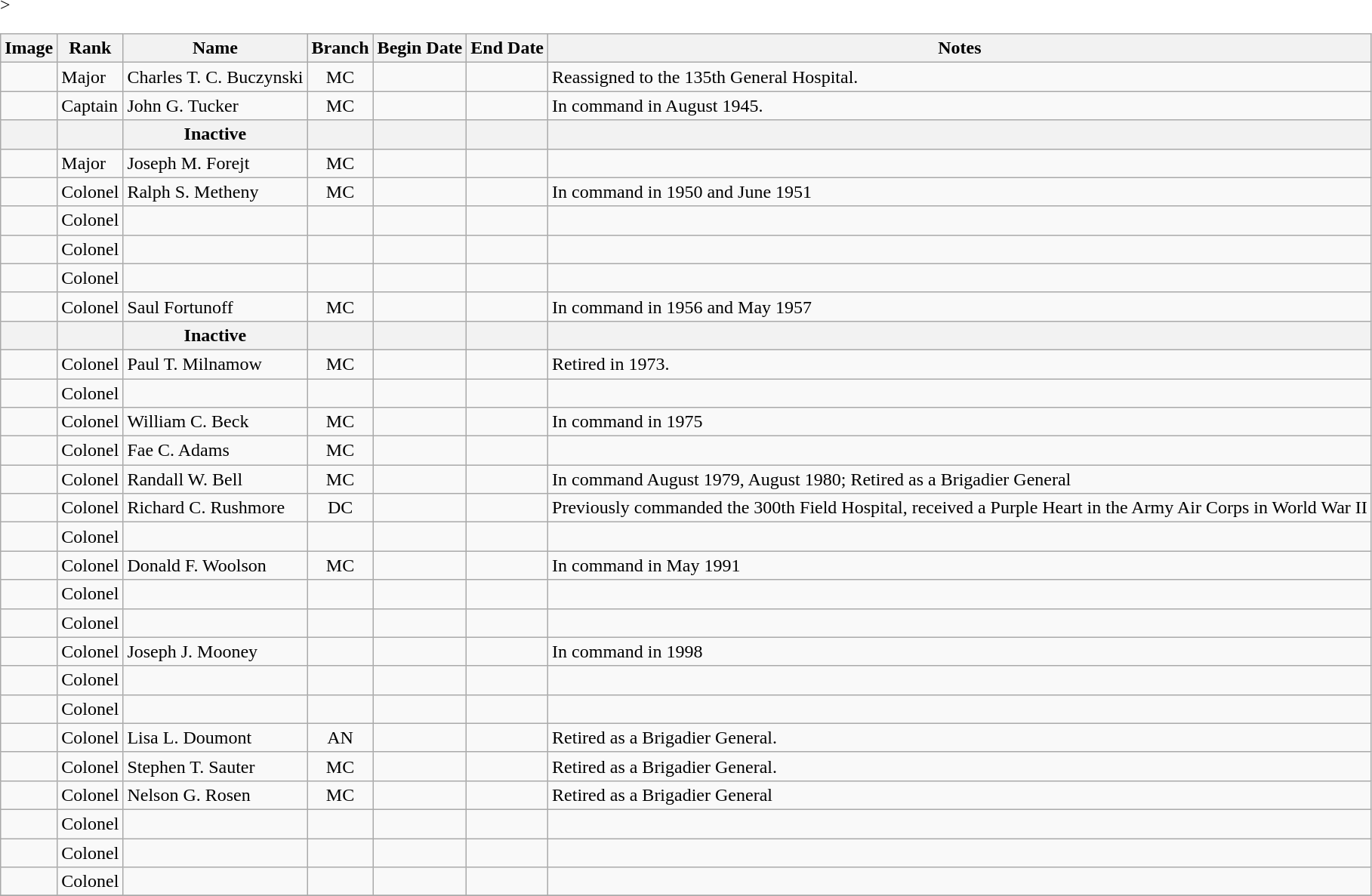<table class="wikitable sortable">
<tr>
<th class=unsortable>Image</th>
<th class=unsortable>Rank</th>
<th>Name</th>
<th>Branch</th>
<th>Begin Date</th>
<th>End Date</th>
<th class=unsortable>Notes</th>
</tr>
<tr>
<td></td>
<td>Major</td>
<td Sortname>Charles T. C. Buczynski</td>
<td align=center>MC</td>
<td align=center></td>
<td align=center></td>
<td>Reassigned to the 135th General Hospital.</td>
</tr>
<tr>
<td></td>
<td>Captain</td>
<td Sortname>John G. Tucker</td>
<td align=center>MC</td>
<td align=center></td>
<td align=center></td>
<td>In command in August 1945.</td>
</tr>
<tr>
<th></th>
<th></th>
<th Sortname>Inactive</th>
<th align=center></th>
<th align=center></th>
<th align=center></th>
<th></th>
</tr>
<tr>
<td></td>
<td>Major</td>
<td Sortname>Joseph M. Forejt</td>
<td align=center>MC</td>
<td align=center></td>
<td align=center></td>
<td></td>
</tr>
<tr>
<td></td>
<td>Colonel</td>
<td Sortname>Ralph S. Metheny</td>
<td align=center>MC</td>
<td align=center></td>
<td align=center></td>
<td>In command in 1950 and June 1951</td>
</tr>
<tr>
<td></td>
<td>Colonel</td>
<td Sortname></td>
<td align=center></td>
<td align=center></td>
<td align=center></td>
<td></td>
</tr>
<tr>
<td></td>
<td>Colonel</td>
<td Sortname></td>
<td align=center></td>
<td align=center></td>
<td align=center></td>
<td></td>
</tr>
<tr>
<td></td>
<td>Colonel</td>
<td Sortname></td>
<td align=center></td>
<td align=center></td>
<td align=center></td>
<td></td>
</tr>
<tr>
<td></td>
<td>Colonel</td>
<td Sortname>Saul Fortunoff</td>
<td align=center>MC</td>
<td align=center></td>
<td align=center></td>
<td>In command in 1956 and May 1957</td>
</tr>
<tr>
<th></th>
<th></th>
<th Sortname>Inactive</th>
<th align=center></th>
<th align=center></th>
<th align=center></th>
<th></th>
</tr>
<tr>
<td></td>
<td>Colonel</td>
<td Sortname>Paul T. Milnamow</td>
<td align=center>MC</td>
<td align=center></td>
<td align=center></td>
<td>Retired in 1973.</td>
</tr>
<tr>
<td></td>
<td>Colonel</td>
<td Sortname></td>
<td align=center></td>
<td align=center></td>
<td align=center></td>
<td></td>
</tr>
<tr>
<td></td>
<td>Colonel</td>
<td Sortname>William C. Beck</td>
<td align=center>MC</td>
<td align=center></td>
<td align=center></td>
<td>In command in 1975</td>
</tr>
<tr>
<td></td>
<td>Colonel</td>
<td Sortname>Fae C. Adams</td>
<td align=center>MC</td>
<td align=center></td>
<td align=center></td>
<td></td>
</tr>
<tr>
<td></td>
<td>Colonel</td>
<td Sortname>Randall W. Bell</td>
<td align=center>MC</td>
<td align=center></td>
<td align=center></td>
<td>In command August 1979, August 1980; Retired as a Brigadier General</td>
</tr>
<tr>
<td></td>
<td>Colonel</td>
<td Sortname>Richard C. Rushmore</td>
<td align=center>DC</td>
<td align=center></td>
<td align=center></td>
<td>Previously commanded the 300th Field Hospital, received a Purple Heart in the Army Air Corps in World War II</td>
</tr>
<tr>
<td></td>
<td>Colonel</td>
<td Sortname></td>
<td align=center></td>
<td align=center></td>
<td align=center></td>
<td></td>
</tr>
<tr>
<td></td>
<td>Colonel</td>
<td Sortname>Donald F. Woolson</td>
<td align=center>MC</td>
<td align=center></td>
<td align=center></td>
<td>In command in May 1991</td>
</tr>
<tr>
<td></td>
<td>Colonel</td>
<td Sortname></td>
<td align=center></td>
<td align=center></td>
<td align=center></td>
<td></td>
</tr>
<tr>
<td></td>
<td>Colonel</td>
<td Sortname></td>
<td align=center></td>
<td align=center></td>
<td align=center></td>
<td></td>
</tr>
<tr>
<td></td>
<td>Colonel</td>
<td Sortname>Joseph J. Mooney</td>
<td align=center></td>
<td align=center></td>
<td align=center></td>
<td>In command in 1998</td>
</tr>
<tr>
<td></td>
<td>Colonel</td>
<td Sortname></td>
<td align=center></td>
<td align=center></td>
<td align=center></td>
<td></td>
</tr>
<tr>
<td></td>
<td>Colonel</td>
<td Sortname></td>
<td align=center></td>
<td align=center></td>
<td align=center></td>
<td></td>
</tr>
<tr>
<td></td>
<td>Colonel</td>
<td Sortname>Lisa L. Doumont</td>
<td align=center>AN</td>
<td align=center></td>
<td align=center></td>
<td>Retired as a Brigadier General.</td>
</tr>
<tr>
<td></td>
<td>Colonel</td>
<td Sortname>Stephen T. Sauter</td>
<td align=center>MC</td>
<td align=center></td>
<td align=center></td>
<td>Retired as a Brigadier General.</td>
</tr>
<tr>
<td></td>
<td>Colonel</td>
<td Sortname>Nelson G. Rosen</td>
<td align=center>MC</td>
<td align=center></td>
<td align=center></td>
<td>Retired as a Brigadier General</td>
</tr>
<tr>
<td></td>
<td>Colonel</td>
<td Sortname></td>
<td align=center></td>
<td align=center></td>
<td align=center></td>
<td></td>
</tr>
<tr>
<td></td>
<td>Colonel</td>
<td Sortname></td>
<td align=center></td>
<td align=center></td>
<td align=center></td>
<td></td>
</tr>
<tr>
<td></td>
<td>Colonel</td>
<td Sortname></td>
<td align=center></td>
<td align=center></td>
<td align=center></td>
<td></td>
</tr>
<tr -->>
</tr>
</table>
